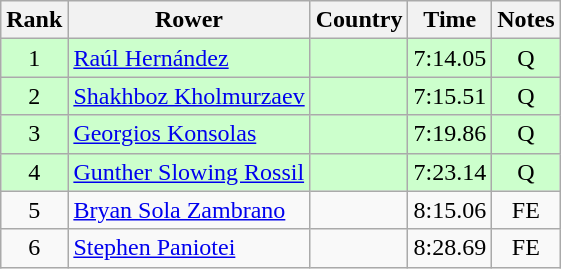<table class="wikitable" style="text-align:center">
<tr>
<th>Rank</th>
<th>Rower</th>
<th>Country</th>
<th>Time</th>
<th>Notes</th>
</tr>
<tr bgcolor=ccffcc>
<td>1</td>
<td align="left"><a href='#'>Raúl Hernández</a></td>
<td align="left"></td>
<td>7:14.05</td>
<td>Q</td>
</tr>
<tr bgcolor=ccffcc>
<td>2</td>
<td align="left"><a href='#'>Shakhboz Kholmurzaev</a></td>
<td align="left"></td>
<td>7:15.51</td>
<td>Q</td>
</tr>
<tr bgcolor=ccffcc>
<td>3</td>
<td align="left"><a href='#'>Georgios Konsolas</a></td>
<td align="left"></td>
<td>7:19.86</td>
<td>Q</td>
</tr>
<tr bgcolor=ccffcc>
<td>4</td>
<td align="left"><a href='#'>Gunther Slowing Rossil</a></td>
<td align="left"></td>
<td>7:23.14</td>
<td>Q</td>
</tr>
<tr>
<td>5</td>
<td align="left"><a href='#'>Bryan Sola Zambrano</a></td>
<td align="left"></td>
<td>8:15.06</td>
<td>FE</td>
</tr>
<tr>
<td>6</td>
<td align="left"><a href='#'>Stephen Paniotei</a></td>
<td align="left"></td>
<td>8:28.69</td>
<td>FE</td>
</tr>
</table>
